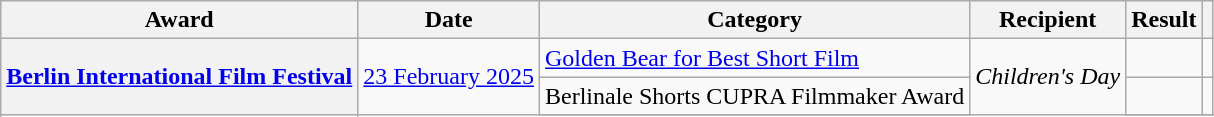<table class="wikitable sortable plainrowheaders">
<tr>
<th>Award</th>
<th>Date</th>
<th>Category</th>
<th>Recipient</th>
<th>Result</th>
<th></th>
</tr>
<tr>
<th scope="row" rowspan=3><a href='#'>Berlin International Film Festival</a></th>
<td rowspan=3><a href='#'>23 February 2025</a></td>
<td><a href='#'>Golden Bear for Best Short Film</a></td>
<td rowspan="3"><em>Children's Day</em></td>
<td></td>
<td align="center" rowspan="1"></td>
</tr>
<tr>
<td>Berlinale Shorts CUPRA Filmmaker Award</td>
<td></td>
<td align="center" rowspan="1"></td>
</tr>
<tr>
</tr>
</table>
